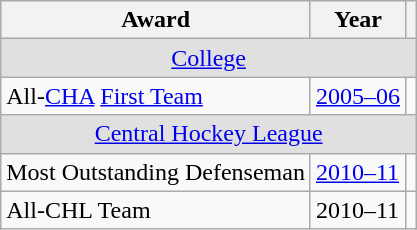<table class="wikitable">
<tr>
<th>Award</th>
<th>Year</th>
<th></th>
</tr>
<tr ALIGN="center" bgcolor="#e0e0e0">
<td colspan="3"><a href='#'>College</a></td>
</tr>
<tr>
<td>All-<a href='#'>CHA</a> <a href='#'>First Team</a></td>
<td><a href='#'>2005–06</a></td>
<td></td>
</tr>
<tr ALIGN="center" bgcolor="#e0e0e0">
<td colspan="3"><a href='#'>Central Hockey League</a></td>
</tr>
<tr>
<td>Most Outstanding Defenseman</td>
<td><a href='#'>2010–11</a></td>
<td></td>
</tr>
<tr>
<td>All-CHL Team</td>
<td>2010–11</td>
<td></td>
</tr>
</table>
